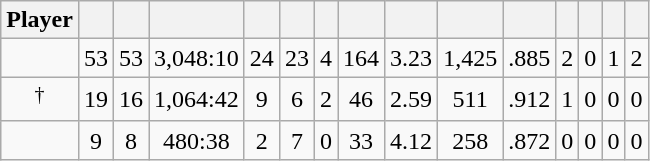<table class="wikitable sortable" style="text-align:center;">
<tr>
<th>Player</th>
<th></th>
<th></th>
<th></th>
<th></th>
<th></th>
<th></th>
<th></th>
<th></th>
<th></th>
<th></th>
<th></th>
<th></th>
<th></th>
<th></th>
</tr>
<tr>
<td></td>
<td>53</td>
<td>53</td>
<td>3,048:10</td>
<td>24</td>
<td>23</td>
<td>4</td>
<td>164</td>
<td>3.23</td>
<td>1,425</td>
<td>.885</td>
<td>2</td>
<td>0</td>
<td>1</td>
<td>2</td>
</tr>
<tr>
<td><sup>†</sup></td>
<td>19</td>
<td>16</td>
<td>1,064:42</td>
<td>9</td>
<td>6</td>
<td>2</td>
<td>46</td>
<td>2.59</td>
<td>511</td>
<td>.912</td>
<td>1</td>
<td>0</td>
<td>0</td>
<td>0</td>
</tr>
<tr>
<td></td>
<td>9</td>
<td>8</td>
<td>480:38</td>
<td>2</td>
<td>7</td>
<td>0</td>
<td>33</td>
<td>4.12</td>
<td>258</td>
<td>.872</td>
<td>0</td>
<td>0</td>
<td>0</td>
<td>0</td>
</tr>
</table>
